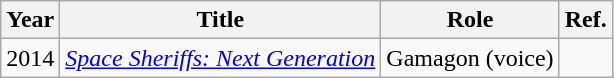<table class="wikitable">
<tr>
<th>Year</th>
<th>Title</th>
<th>Role</th>
<th>Ref.</th>
</tr>
<tr>
<td>2014</td>
<td><em><a href='#'>Space Sheriffs: Next Generation</a></em></td>
<td>Gamagon (voice)</td>
<td></td>
</tr>
</table>
